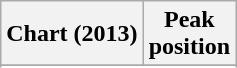<table class="wikitable sortable">
<tr>
<th>Chart (2013)</th>
<th>Peak<br>position</th>
</tr>
<tr>
</tr>
<tr>
</tr>
</table>
